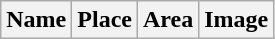<table class="wikitable">
<tr>
<th>Name</th>
<th>Place</th>
<th>Area</th>
<th>Image<br>







</th>
</tr>
</table>
